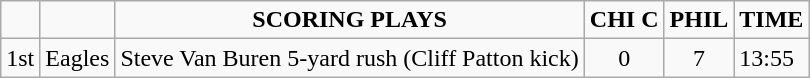<table class="wikitable">
<tr align=center>
<td></td>
<td></td>
<td><strong>SCORING PLAYS</strong></td>
<td><strong>CHI C</strong></td>
<td><strong>PHIL</strong></td>
<td><strong>TIME</strong></td>
</tr>
<tr align=left>
<td>1st</td>
<td>Eagles</td>
<td>Steve Van Buren 5-yard rush (Cliff Patton kick)</td>
<td - align="center">0</td>
<td - align="center">7</td>
<td>13:55</td>
</tr>
</table>
